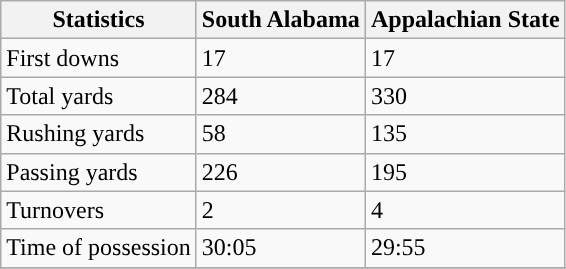<table class="wikitable">
<tr>
<th>Statistics</th>
<th>South Alabama</th>
<th>Appalachian State</th>
</tr>
<tr>
<td>First downs</td>
<td>17</td>
<td>17</td>
</tr>
<tr>
<td>Total yards</td>
<td>284</td>
<td>330</td>
</tr>
<tr>
<td>Rushing yards</td>
<td>58</td>
<td>135</td>
</tr>
<tr>
<td>Passing yards</td>
<td>226</td>
<td>195</td>
</tr>
<tr>
<td>Turnovers</td>
<td>2</td>
<td>4</td>
</tr>
<tr>
<td>Time of possession</td>
<td>30:05</td>
<td>29:55</td>
</tr>
<tr>
</tr>
</table>
